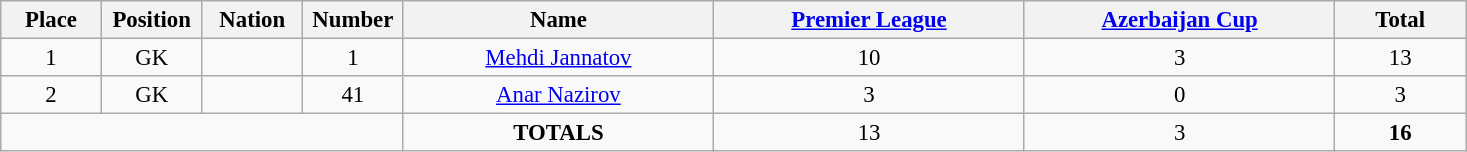<table class="wikitable" style="font-size: 95%; text-align: center;">
<tr>
<th width=60>Place</th>
<th width=60>Position</th>
<th width=60>Nation</th>
<th width=60>Number</th>
<th width=200>Name</th>
<th width=200><a href='#'>Premier League</a></th>
<th width=200><a href='#'>Azerbaijan Cup</a></th>
<th width=80><strong>Total</strong></th>
</tr>
<tr>
<td>1</td>
<td>GK</td>
<td></td>
<td>1</td>
<td><a href='#'>Mehdi Jannatov</a></td>
<td>10</td>
<td>3</td>
<td>13</td>
</tr>
<tr>
<td>2</td>
<td>GK</td>
<td></td>
<td>41</td>
<td><a href='#'>Anar Nazirov</a></td>
<td>3</td>
<td>0</td>
<td>3</td>
</tr>
<tr>
<td colspan="4"></td>
<td><strong>TOTALS</strong></td>
<td>13</td>
<td>3</td>
<td><strong>16</strong></td>
</tr>
</table>
